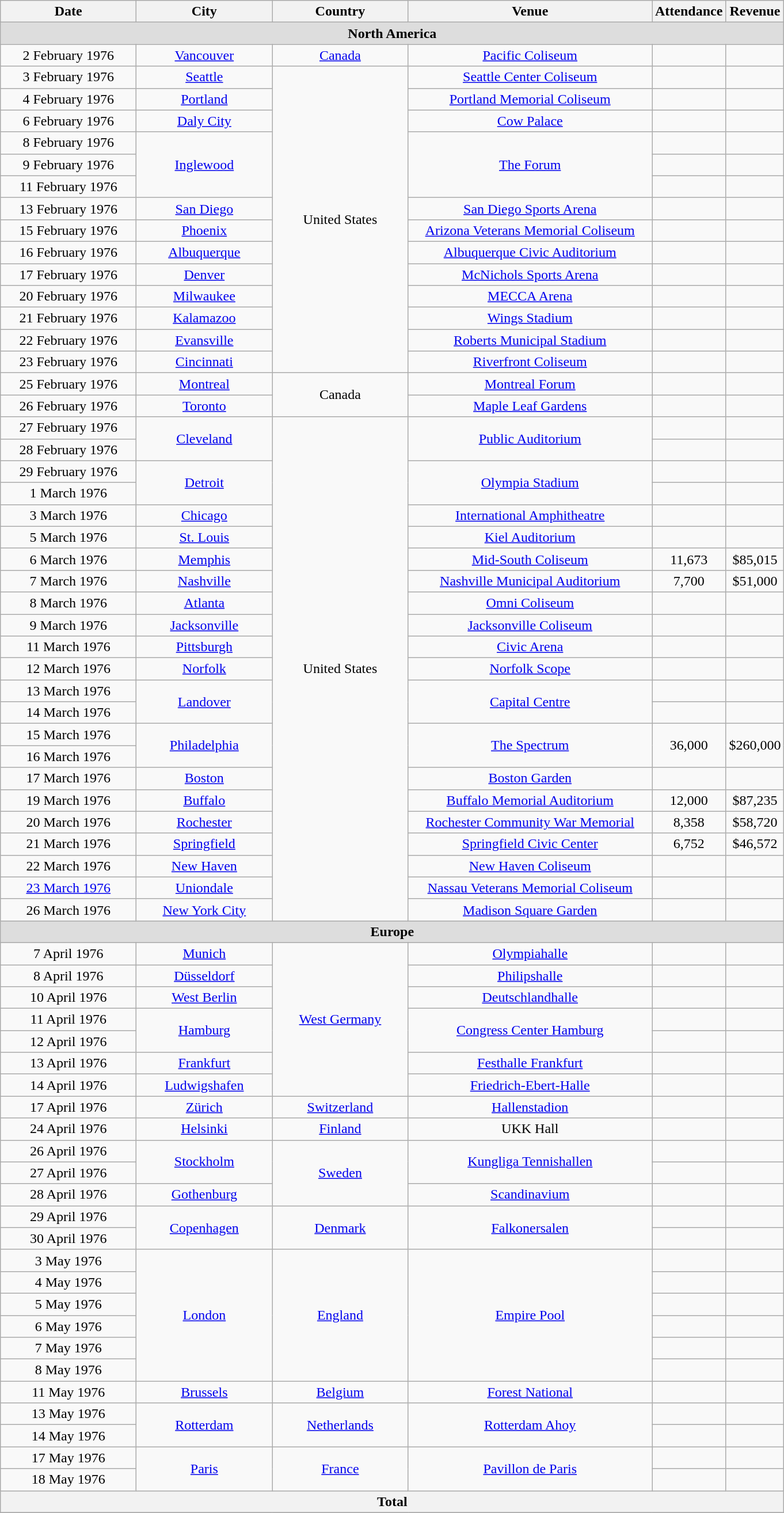<table class="wikitable" style="text-align:center;">
<tr>
<th style="width:150px;">Date</th>
<th style="width:150px;">City</th>
<th style="width:150px;">Country</th>
<th style="width:275px;">Venue</th>
<th>Attendance</th>
<th>Revenue</th>
</tr>
<tr>
<td colspan="6" style="background:#ddd;"><strong>North America</strong></td>
</tr>
<tr>
<td>2 February 1976</td>
<td><a href='#'>Vancouver</a></td>
<td><a href='#'>Canada</a></td>
<td><a href='#'>Pacific Coliseum</a></td>
<td></td>
<td></td>
</tr>
<tr>
<td>3 February 1976</td>
<td><a href='#'>Seattle</a></td>
<td rowspan="14">United States</td>
<td><a href='#'>Seattle Center Coliseum</a></td>
<td></td>
<td></td>
</tr>
<tr>
<td>4 February 1976</td>
<td><a href='#'>Portland</a></td>
<td><a href='#'>Portland Memorial Coliseum</a></td>
<td></td>
<td></td>
</tr>
<tr>
<td>6 February 1976</td>
<td><a href='#'>Daly City</a></td>
<td><a href='#'>Cow Palace</a></td>
<td></td>
<td></td>
</tr>
<tr>
<td>8 February 1976</td>
<td rowspan="3"><a href='#'>Inglewood</a></td>
<td rowspan="3"><a href='#'>The Forum</a></td>
<td></td>
<td></td>
</tr>
<tr>
<td>9 February 1976</td>
<td></td>
<td></td>
</tr>
<tr>
<td>11 February 1976</td>
<td></td>
<td></td>
</tr>
<tr>
<td>13 February 1976</td>
<td><a href='#'>San Diego</a></td>
<td><a href='#'>San Diego Sports Arena</a></td>
<td></td>
<td></td>
</tr>
<tr>
<td>15 February 1976</td>
<td><a href='#'>Phoenix</a></td>
<td><a href='#'>Arizona Veterans Memorial Coliseum</a></td>
<td></td>
<td></td>
</tr>
<tr>
<td>16 February 1976</td>
<td><a href='#'>Albuquerque</a></td>
<td><a href='#'>Albuquerque Civic Auditorium</a></td>
<td></td>
<td></td>
</tr>
<tr>
<td>17 February 1976</td>
<td><a href='#'>Denver</a></td>
<td><a href='#'>McNichols Sports Arena</a></td>
<td></td>
<td></td>
</tr>
<tr>
<td>20 February 1976</td>
<td><a href='#'>Milwaukee</a></td>
<td><a href='#'>MECCA Arena</a></td>
<td></td>
<td></td>
</tr>
<tr>
<td>21 February 1976</td>
<td><a href='#'>Kalamazoo</a></td>
<td><a href='#'>Wings Stadium</a></td>
<td></td>
<td></td>
</tr>
<tr>
<td>22 February 1976</td>
<td><a href='#'>Evansville</a></td>
<td><a href='#'>Roberts Municipal Stadium</a></td>
<td></td>
<td></td>
</tr>
<tr>
<td>23 February 1976</td>
<td><a href='#'>Cincinnati</a></td>
<td><a href='#'>Riverfront Coliseum</a></td>
<td></td>
<td></td>
</tr>
<tr>
<td>25 February 1976</td>
<td><a href='#'>Montreal</a></td>
<td rowspan="2">Canada</td>
<td><a href='#'>Montreal Forum</a></td>
<td></td>
<td></td>
</tr>
<tr>
<td>26 February 1976</td>
<td><a href='#'>Toronto</a></td>
<td><a href='#'>Maple Leaf Gardens</a></td>
<td></td>
<td></td>
</tr>
<tr>
<td>27 February 1976</td>
<td rowspan="2"><a href='#'>Cleveland</a></td>
<td rowspan="23">United States</td>
<td rowspan="2"><a href='#'>Public Auditorium</a></td>
<td></td>
<td></td>
</tr>
<tr>
<td>28 February 1976</td>
<td></td>
<td></td>
</tr>
<tr>
<td>29 February 1976</td>
<td rowspan="2"><a href='#'>Detroit</a></td>
<td rowspan="2"><a href='#'>Olympia Stadium</a></td>
<td></td>
<td></td>
</tr>
<tr>
<td>1 March 1976</td>
<td></td>
<td></td>
</tr>
<tr>
<td>3 March 1976</td>
<td><a href='#'>Chicago</a></td>
<td><a href='#'>International Amphitheatre</a></td>
<td></td>
<td></td>
</tr>
<tr>
<td>5 March 1976</td>
<td><a href='#'>St. Louis</a></td>
<td><a href='#'>Kiel Auditorium</a></td>
<td></td>
<td></td>
</tr>
<tr>
<td>6 March 1976</td>
<td><a href='#'>Memphis</a></td>
<td><a href='#'>Mid-South Coliseum</a></td>
<td>11,673</td>
<td>$85,015</td>
</tr>
<tr>
<td>7 March 1976</td>
<td><a href='#'>Nashville</a></td>
<td><a href='#'>Nashville Municipal Auditorium</a></td>
<td>7,700</td>
<td>$51,000</td>
</tr>
<tr>
<td>8 March 1976</td>
<td><a href='#'>Atlanta</a></td>
<td><a href='#'>Omni Coliseum</a></td>
<td></td>
<td></td>
</tr>
<tr>
<td>9 March 1976</td>
<td><a href='#'>Jacksonville</a></td>
<td><a href='#'>Jacksonville Coliseum</a></td>
<td></td>
<td></td>
</tr>
<tr>
<td>11 March 1976</td>
<td><a href='#'>Pittsburgh</a></td>
<td><a href='#'>Civic Arena</a></td>
<td></td>
<td></td>
</tr>
<tr>
<td>12 March 1976</td>
<td><a href='#'>Norfolk</a></td>
<td><a href='#'>Norfolk Scope</a></td>
<td></td>
<td></td>
</tr>
<tr>
<td>13 March 1976</td>
<td rowspan="2"><a href='#'>Landover</a></td>
<td rowspan="2"><a href='#'>Capital Centre</a></td>
<td></td>
<td></td>
</tr>
<tr>
<td>14 March 1976</td>
<td></td>
<td></td>
</tr>
<tr>
<td>15 March 1976</td>
<td rowspan="2"><a href='#'>Philadelphia</a></td>
<td rowspan="2"><a href='#'>The Spectrum</a></td>
<td rowspan="2">36,000</td>
<td rowspan="2">$260,000</td>
</tr>
<tr>
<td>16 March 1976</td>
</tr>
<tr>
<td>17 March 1976</td>
<td><a href='#'>Boston</a></td>
<td><a href='#'>Boston Garden</a></td>
<td></td>
<td></td>
</tr>
<tr>
<td>19 March 1976</td>
<td><a href='#'>Buffalo</a></td>
<td><a href='#'>Buffalo Memorial Auditorium</a></td>
<td>12,000</td>
<td>$87,235</td>
</tr>
<tr>
<td>20 March 1976</td>
<td><a href='#'>Rochester</a></td>
<td><a href='#'>Rochester Community War Memorial</a></td>
<td>8,358</td>
<td>$58,720</td>
</tr>
<tr>
<td>21 March 1976</td>
<td><a href='#'>Springfield</a></td>
<td><a href='#'>Springfield Civic Center</a></td>
<td>6,752</td>
<td>$46,572</td>
</tr>
<tr>
<td>22 March 1976</td>
<td><a href='#'>New Haven</a></td>
<td><a href='#'>New Haven Coliseum</a></td>
<td></td>
<td></td>
</tr>
<tr>
<td><a href='#'>23 March 1976</a></td>
<td><a href='#'>Uniondale</a></td>
<td><a href='#'>Nassau Veterans Memorial Coliseum</a></td>
<td></td>
<td></td>
</tr>
<tr>
<td>26 March 1976</td>
<td><a href='#'>New York City</a></td>
<td><a href='#'>Madison Square Garden</a></td>
<td></td>
<td></td>
</tr>
<tr>
<td colspan="6" style="background:#ddd;"><strong>Europe</strong></td>
</tr>
<tr>
<td>7 April 1976</td>
<td><a href='#'>Munich</a></td>
<td rowspan="7"><a href='#'>West Germany</a></td>
<td><a href='#'>Olympiahalle</a></td>
<td></td>
<td></td>
</tr>
<tr>
<td>8 April 1976</td>
<td><a href='#'>Düsseldorf</a></td>
<td><a href='#'>Philipshalle</a></td>
<td></td>
<td></td>
</tr>
<tr>
<td>10 April 1976</td>
<td><a href='#'>West Berlin</a></td>
<td><a href='#'>Deutschlandhalle</a></td>
<td></td>
<td></td>
</tr>
<tr>
<td>11 April 1976</td>
<td rowspan="2"><a href='#'>Hamburg</a></td>
<td rowspan="2"><a href='#'>Congress Center Hamburg</a></td>
<td></td>
<td></td>
</tr>
<tr>
<td>12 April 1976</td>
<td></td>
<td></td>
</tr>
<tr>
<td>13 April 1976</td>
<td><a href='#'>Frankfurt</a></td>
<td><a href='#'>Festhalle Frankfurt</a></td>
<td></td>
<td></td>
</tr>
<tr>
<td>14 April 1976</td>
<td><a href='#'>Ludwigshafen</a></td>
<td><a href='#'>Friedrich-Ebert-Halle</a></td>
<td></td>
<td></td>
</tr>
<tr>
<td>17 April 1976</td>
<td><a href='#'>Zürich</a></td>
<td><a href='#'>Switzerland</a></td>
<td><a href='#'>Hallenstadion</a></td>
<td></td>
<td></td>
</tr>
<tr>
<td>24 April 1976</td>
<td><a href='#'>Helsinki</a></td>
<td><a href='#'>Finland</a></td>
<td>UKK Hall</td>
<td></td>
<td></td>
</tr>
<tr>
<td>26 April 1976</td>
<td rowspan="2"><a href='#'>Stockholm</a></td>
<td rowspan="3"><a href='#'>Sweden</a></td>
<td rowspan="2"><a href='#'>Kungliga Tennishallen</a></td>
<td></td>
<td></td>
</tr>
<tr>
<td>27 April 1976</td>
<td></td>
<td></td>
</tr>
<tr>
<td>28 April 1976</td>
<td><a href='#'>Gothenburg</a></td>
<td><a href='#'>Scandinavium</a></td>
<td></td>
<td></td>
</tr>
<tr>
<td>29 April 1976</td>
<td rowspan="2"><a href='#'>Copenhagen</a></td>
<td rowspan="2"><a href='#'>Denmark</a></td>
<td rowspan="2"><a href='#'>Falkonersalen</a></td>
<td></td>
<td></td>
</tr>
<tr>
<td>30 April 1976</td>
<td></td>
<td></td>
</tr>
<tr>
<td>3 May 1976</td>
<td rowspan="6"><a href='#'>London</a></td>
<td rowspan="6"><a href='#'>England</a></td>
<td rowspan="6"><a href='#'>Empire Pool</a></td>
<td></td>
<td></td>
</tr>
<tr>
<td>4 May 1976</td>
<td></td>
<td></td>
</tr>
<tr>
<td>5 May 1976</td>
<td></td>
<td></td>
</tr>
<tr>
<td>6 May 1976</td>
<td></td>
<td></td>
</tr>
<tr>
<td>7 May 1976</td>
<td></td>
<td></td>
</tr>
<tr>
<td>8 May 1976</td>
<td></td>
<td></td>
</tr>
<tr>
<td>11 May 1976</td>
<td><a href='#'>Brussels</a></td>
<td><a href='#'>Belgium</a></td>
<td><a href='#'>Forest National</a></td>
<td></td>
<td></td>
</tr>
<tr>
<td>13 May 1976</td>
<td rowspan="2"><a href='#'>Rotterdam</a></td>
<td rowspan="2"><a href='#'>Netherlands</a></td>
<td rowspan="2"><a href='#'>Rotterdam Ahoy</a></td>
<td></td>
<td></td>
</tr>
<tr>
<td>14 May 1976</td>
<td></td>
<td></td>
</tr>
<tr>
<td>17 May 1976</td>
<td rowspan="2"><a href='#'>Paris</a></td>
<td rowspan="2"><a href='#'>France</a></td>
<td rowspan="2"><a href='#'>Pavillon de Paris</a></td>
<td></td>
<td></td>
</tr>
<tr>
<td>18 May 1976</td>
<td></td>
<td></td>
</tr>
<tr>
<th colspan="6">Total</th>
</tr>
<tr>
</tr>
</table>
